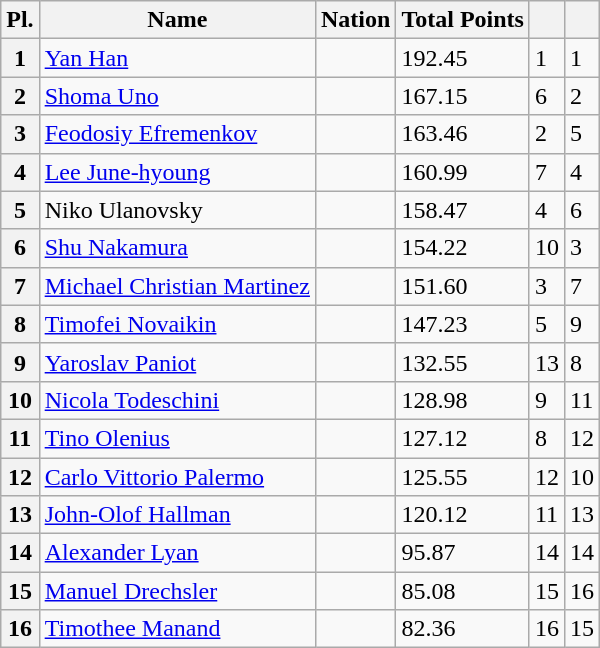<table class="wikitable sortable">
<tr>
<th>Pl.</th>
<th>Name</th>
<th>Nation</th>
<th>Total Points</th>
<th></th>
<th></th>
</tr>
<tr>
<th>1</th>
<td><a href='#'>Yan Han</a></td>
<td></td>
<td>192.45</td>
<td>1</td>
<td>1</td>
</tr>
<tr>
<th>2</th>
<td><a href='#'>Shoma Uno</a></td>
<td></td>
<td>167.15</td>
<td>6</td>
<td>2</td>
</tr>
<tr>
<th>3</th>
<td><a href='#'>Feodosiy Efremenkov</a></td>
<td></td>
<td>163.46</td>
<td>2</td>
<td>5</td>
</tr>
<tr>
<th>4</th>
<td><a href='#'>Lee June-hyoung</a></td>
<td></td>
<td>160.99</td>
<td>7</td>
<td>4</td>
</tr>
<tr>
<th>5</th>
<td>Niko Ulanovsky</td>
<td></td>
<td>158.47</td>
<td>4</td>
<td>6</td>
</tr>
<tr>
<th>6</th>
<td><a href='#'>Shu Nakamura</a></td>
<td></td>
<td>154.22</td>
<td>10</td>
<td>3</td>
</tr>
<tr>
<th>7</th>
<td><a href='#'>Michael Christian Martinez</a></td>
<td></td>
<td>151.60</td>
<td>3</td>
<td>7</td>
</tr>
<tr>
<th>8</th>
<td><a href='#'>Timofei Novaikin</a></td>
<td></td>
<td>147.23</td>
<td>5</td>
<td>9</td>
</tr>
<tr>
<th>9</th>
<td><a href='#'>Yaroslav Paniot</a></td>
<td></td>
<td>132.55</td>
<td>13</td>
<td>8</td>
</tr>
<tr>
<th>10</th>
<td><a href='#'>Nicola Todeschini</a></td>
<td></td>
<td>128.98</td>
<td>9</td>
<td>11</td>
</tr>
<tr>
<th>11</th>
<td><a href='#'>Tino Olenius</a></td>
<td></td>
<td>127.12</td>
<td>8</td>
<td>12</td>
</tr>
<tr>
<th>12</th>
<td><a href='#'>Carlo Vittorio Palermo</a></td>
<td></td>
<td>125.55</td>
<td>12</td>
<td>10</td>
</tr>
<tr>
<th>13</th>
<td><a href='#'>John-Olof Hallman</a></td>
<td></td>
<td>120.12</td>
<td>11</td>
<td>13</td>
</tr>
<tr>
<th>14</th>
<td><a href='#'>Alexander Lyan</a></td>
<td></td>
<td>95.87</td>
<td>14</td>
<td>14</td>
</tr>
<tr>
<th>15</th>
<td><a href='#'>Manuel Drechsler</a></td>
<td></td>
<td>85.08</td>
<td>15</td>
<td>16</td>
</tr>
<tr>
<th>16</th>
<td><a href='#'>Timothee Manand</a></td>
<td></td>
<td>82.36</td>
<td>16</td>
<td>15</td>
</tr>
</table>
